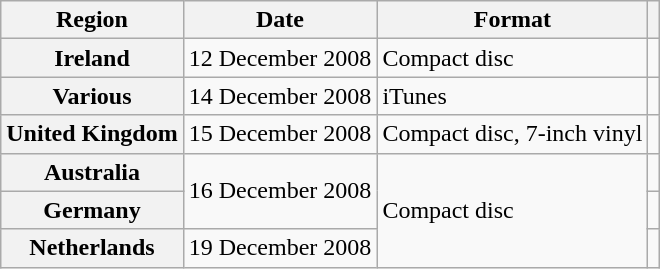<table class="wikitable plainrowheaders">
<tr>
<th scope="col">Region</th>
<th scope="col">Date</th>
<th scope="col">Format</th>
<th scope="col"></th>
</tr>
<tr>
<th scope="row">Ireland</th>
<td>12 December 2008</td>
<td>Compact disc</td>
<td align="center"></td>
</tr>
<tr>
<th scope="row">Various</th>
<td>14 December 2008</td>
<td>iTunes</td>
<td align="center"></td>
</tr>
<tr>
<th scope="row">United Kingdom</th>
<td>15 December 2008</td>
<td>Compact disc, 7-inch vinyl</td>
<td align="center"></td>
</tr>
<tr>
<th scope="row">Australia</th>
<td rowspan="2">16 December 2008</td>
<td rowspan="3">Compact disc</td>
<td align="center"></td>
</tr>
<tr>
<th scope="row">Germany</th>
<td align="center"></td>
</tr>
<tr>
<th scope="row">Netherlands</th>
<td>19 December 2008</td>
<td align="center"></td>
</tr>
</table>
